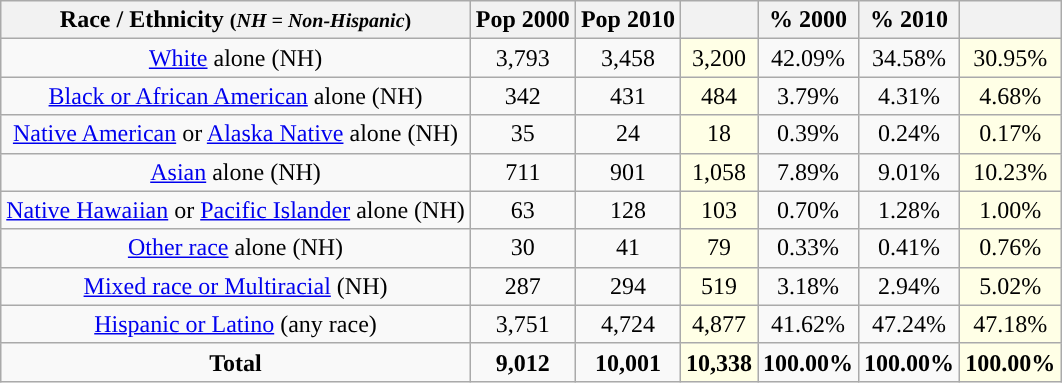<table class="wikitable" style="text-align:center;">
<tr>
<th>Race / Ethnicity <small>(<em>NH = Non-Hispanic</em>)</small></th>
<th>Pop 2000</th>
<th>Pop 2010</th>
<th></th>
<th>% 2000</th>
<th>% 2010</th>
<th></th>
</tr>
<tr>
<td><a href='#'>White</a> alone (NH)</td>
<td>3,793</td>
<td>3,458</td>
<td style='background: #ffffe6;'>3,200</td>
<td>42.09%</td>
<td>34.58%</td>
<td style='background: #ffffe6;'>30.95%</td>
</tr>
<tr>
<td><a href='#'>Black or African American</a> alone (NH)</td>
<td>342</td>
<td>431</td>
<td style='background: #ffffe6;'>484</td>
<td>3.79%</td>
<td>4.31%</td>
<td style='background: #ffffe6;'>4.68%</td>
</tr>
<tr>
<td><a href='#'>Native American</a> or <a href='#'>Alaska Native</a> alone (NH)</td>
<td>35</td>
<td>24</td>
<td style='background: #ffffe6;'>18</td>
<td>0.39%</td>
<td>0.24%</td>
<td style='background: #ffffe6;'>0.17%</td>
</tr>
<tr>
<td><a href='#'>Asian</a> alone (NH)</td>
<td>711</td>
<td>901</td>
<td style='background: #ffffe6;'>1,058</td>
<td>7.89%</td>
<td>9.01%</td>
<td style='background: #ffffe6;'>10.23%</td>
</tr>
<tr>
<td><a href='#'>Native Hawaiian</a> or <a href='#'>Pacific Islander</a> alone (NH)</td>
<td>63</td>
<td>128</td>
<td style='background: #ffffe6;'>103</td>
<td>0.70%</td>
<td>1.28%</td>
<td style='background: #ffffe6;'>1.00%</td>
</tr>
<tr>
<td><a href='#'>Other race</a> alone (NH)</td>
<td>30</td>
<td>41</td>
<td style='background: #ffffe6;'>79</td>
<td>0.33%</td>
<td>0.41%</td>
<td style='background: #ffffe6;'>0.76%</td>
</tr>
<tr>
<td><a href='#'>Mixed race or Multiracial</a> (NH)</td>
<td>287</td>
<td>294</td>
<td style='background: #ffffe6;'>519</td>
<td>3.18%</td>
<td>2.94%</td>
<td style='background: #ffffe6;'>5.02%</td>
</tr>
<tr>
<td><a href='#'>Hispanic or Latino</a> (any race)</td>
<td>3,751</td>
<td>4,724</td>
<td style='background: #ffffe6;'>4,877</td>
<td>41.62%</td>
<td>47.24%</td>
<td style='background: #ffffe6;'>47.18%</td>
</tr>
<tr>
<td><strong>Total</strong></td>
<td><strong>9,012</strong></td>
<td><strong>10,001</strong></td>
<td style='background: #ffffe6;'><strong>10,338</strong></td>
<td><strong>100.00%</strong></td>
<td><strong>100.00%</strong></td>
<td style='background: #ffffe6;'><strong>100.00%</strong></td>
</tr>
</table>
